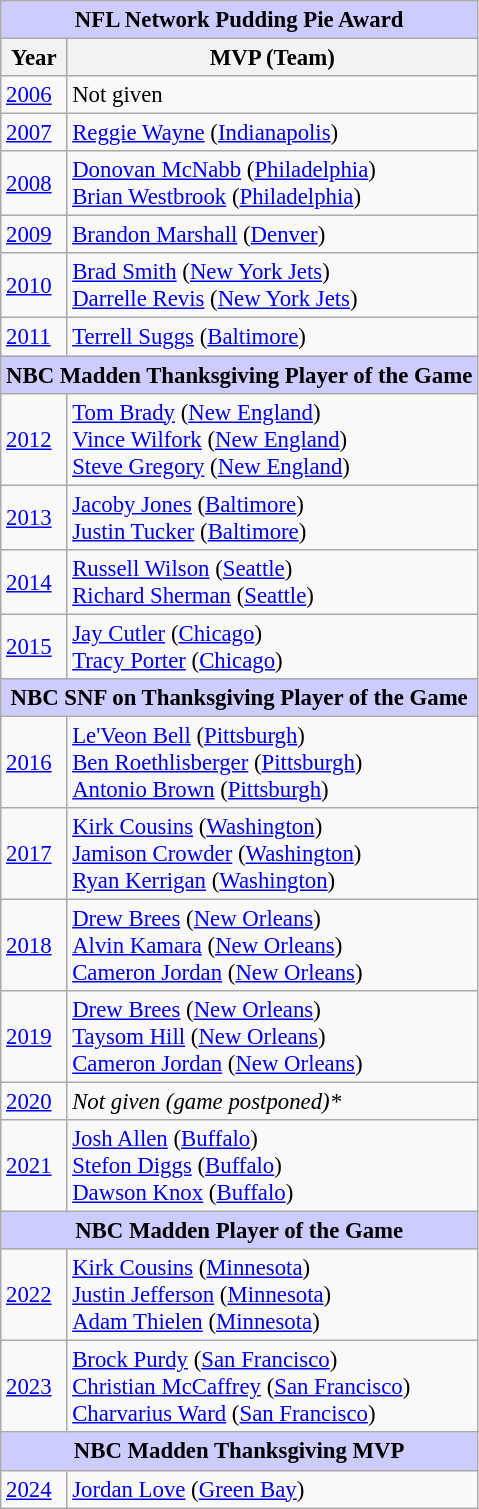<table class="wikitable" style="font-size: 95%;">
<tr>
<td style="background:#ccf; text-align:center;" colspan=2><strong>NFL Network Pudding Pie Award</strong></td>
</tr>
<tr>
<th>Year</th>
<th>MVP (Team)</th>
</tr>
<tr>
<td><a href='#'>2006</a></td>
<td>Not given</td>
</tr>
<tr>
<td><a href='#'>2007</a></td>
<td><a href='#'>Reggie Wayne</a> (<a href='#'>Indianapolis</a>)</td>
</tr>
<tr>
<td><a href='#'>2008</a></td>
<td><a href='#'>Donovan McNabb</a> (<a href='#'>Philadelphia</a>)<br><a href='#'>Brian Westbrook</a> (<a href='#'>Philadelphia</a>)</td>
</tr>
<tr>
<td><a href='#'>2009</a></td>
<td><a href='#'>Brandon Marshall</a> (<a href='#'>Denver</a>)</td>
</tr>
<tr>
<td><a href='#'>2010</a></td>
<td><a href='#'>Brad Smith</a> (<a href='#'>New York Jets</a>)<br><a href='#'>Darrelle Revis</a> (<a href='#'>New York Jets</a>)</td>
</tr>
<tr>
<td><a href='#'>2011</a></td>
<td><a href='#'>Terrell Suggs</a> (<a href='#'>Baltimore</a>)</td>
</tr>
<tr>
<td style="background:#ccf; text-align:center;" colspan=2><strong>NBC Madden Thanksgiving Player of the Game</strong></td>
</tr>
<tr>
<td><a href='#'>2012</a></td>
<td><a href='#'>Tom Brady</a> (<a href='#'>New England</a>)<br><a href='#'>Vince Wilfork</a> (<a href='#'>New England</a>)<br><a href='#'>Steve Gregory</a> (<a href='#'>New England</a>)</td>
</tr>
<tr>
<td><a href='#'>2013</a></td>
<td><a href='#'>Jacoby Jones</a> (<a href='#'>Baltimore</a>)<br><a href='#'>Justin Tucker</a> (<a href='#'>Baltimore</a>)</td>
</tr>
<tr>
<td><a href='#'>2014</a></td>
<td><a href='#'>Russell Wilson</a> (<a href='#'>Seattle</a>)<br><a href='#'>Richard Sherman</a> (<a href='#'>Seattle</a>)</td>
</tr>
<tr>
<td><a href='#'>2015</a></td>
<td><a href='#'>Jay Cutler</a> (<a href='#'>Chicago</a>)<br><a href='#'>Tracy Porter</a> (<a href='#'>Chicago</a>)</td>
</tr>
<tr>
<td style="background:#ccf; text-align:center;" colspan=2><strong>NBC SNF on Thanksgiving Player of the Game</strong></td>
</tr>
<tr>
<td><a href='#'>2016</a></td>
<td><a href='#'>Le'Veon Bell</a> (<a href='#'>Pittsburgh</a>)<br><a href='#'>Ben Roethlisberger</a> (<a href='#'>Pittsburgh</a>)<br><a href='#'>Antonio Brown</a> (<a href='#'>Pittsburgh</a>)</td>
</tr>
<tr>
<td><a href='#'>2017</a></td>
<td><a href='#'>Kirk Cousins</a> (<a href='#'>Washington</a>)<br><a href='#'>Jamison Crowder</a> (<a href='#'>Washington</a>)<br><a href='#'>Ryan Kerrigan</a> (<a href='#'>Washington</a>)</td>
</tr>
<tr>
<td><a href='#'>2018</a></td>
<td><a href='#'>Drew Brees</a> (<a href='#'>New Orleans</a>)<br><a href='#'>Alvin Kamara</a> (<a href='#'>New Orleans</a>)<br><a href='#'>Cameron Jordan</a> (<a href='#'>New Orleans</a>)</td>
</tr>
<tr>
<td><a href='#'>2019</a></td>
<td><a href='#'>Drew Brees</a> (<a href='#'>New Orleans</a>)<br><a href='#'>Taysom Hill</a> (<a href='#'>New Orleans</a>)<br><a href='#'>Cameron Jordan</a> (<a href='#'>New Orleans</a>)</td>
</tr>
<tr>
<td><a href='#'>2020</a></td>
<td><em>Not given (game postponed)*</em></td>
</tr>
<tr>
<td><a href='#'>2021</a></td>
<td><a href='#'>Josh Allen</a> (<a href='#'>Buffalo</a>)<br><a href='#'>Stefon Diggs</a> (<a href='#'>Buffalo</a>)<br><a href='#'>Dawson Knox</a> (<a href='#'>Buffalo</a>)</td>
</tr>
<tr>
<td style="background:#ccf; text-align:center;" colspan=2><strong>NBC Madden Player of the Game</strong></td>
</tr>
<tr>
<td><a href='#'>2022</a></td>
<td><a href='#'>Kirk Cousins</a> (<a href='#'>Minnesota</a>)<br><a href='#'>Justin Jefferson</a> (<a href='#'>Minnesota</a>)<br><a href='#'>Adam Thielen</a> (<a href='#'>Minnesota</a>)</td>
</tr>
<tr>
<td><a href='#'>2023</a></td>
<td><a href='#'>Brock Purdy</a> (<a href='#'>San Francisco</a>)<br><a href='#'>Christian McCaffrey</a> (<a href='#'>San Francisco</a>)<br><a href='#'>Charvarius Ward</a> (<a href='#'>San Francisco</a>)</td>
</tr>
<tr>
<td style="background:#ccf; text-align:center;" colspan=2><strong>NBC Madden Thanksgiving MVP</strong></td>
</tr>
<tr>
<td><a href='#'>2024</a></td>
<td><a href='#'>Jordan Love</a> (<a href='#'>Green Bay</a>)</td>
</tr>
</table>
